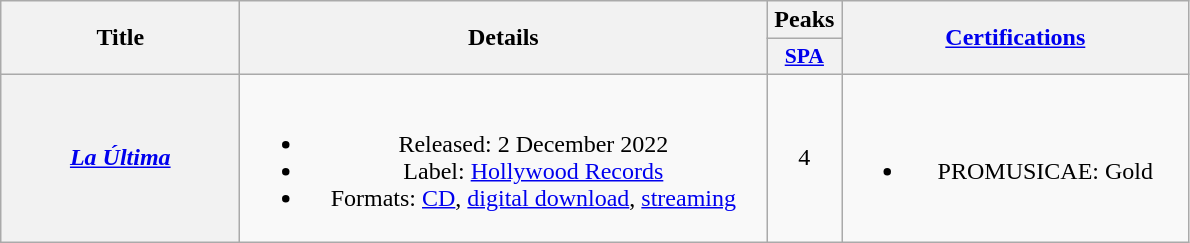<table class="wikitable plainrowheaders" style="text-align:center;">
<tr>
<th scope="col" rowspan="2" style="width:9.5em;">Title</th>
<th scope="col" rowspan="2" style="width:21.5em;">Details</th>
<th scope="col">Peaks</th>
<th scope="col" rowspan="2" style="width:14em;"><a href='#'>Certifications</a></th>
</tr>
<tr>
<th scope="col" style="width:3em;font-size:90%;"><a href='#'>SPA</a><br></th>
</tr>
<tr>
<th scope="row"><em><a href='#'>La Última</a></em></th>
<td><br><ul><li>Released: 2 December 2022</li><li>Label: <a href='#'>Hollywood Records</a></li><li>Formats: <a href='#'>CD</a>, <a href='#'>digital download</a>, <a href='#'>streaming</a></li></ul></td>
<td>4</td>
<td><br><ul><li>PROMUSICAE: Gold</li></ul></td>
</tr>
</table>
